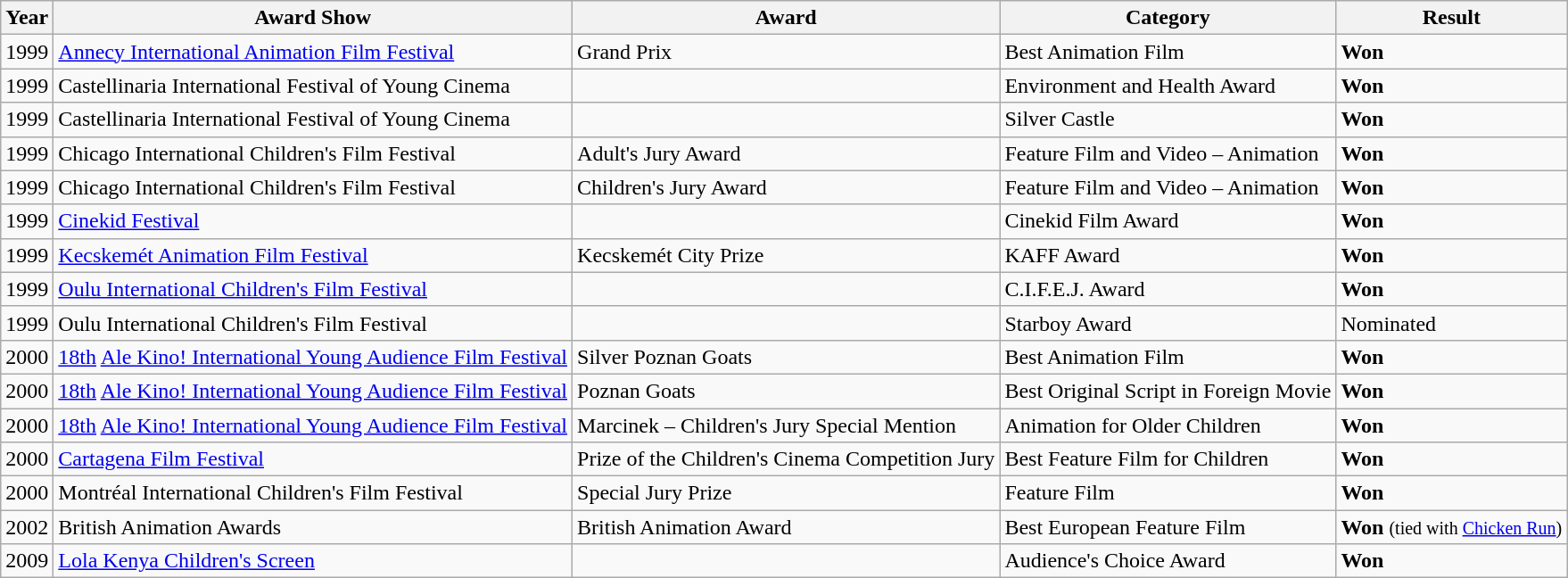<table class="wikitable">
<tr>
<th>Year</th>
<th>Award Show</th>
<th>Award</th>
<th>Category</th>
<th>Result</th>
</tr>
<tr>
<td>1999</td>
<td><a href='#'>Annecy International Animation Film Festival</a></td>
<td>Grand Prix</td>
<td>Best Animation Film</td>
<td><strong>Won</strong></td>
</tr>
<tr>
<td>1999</td>
<td>Castellinaria International Festival of Young Cinema</td>
<td></td>
<td>Environment and Health Award</td>
<td><strong>Won</strong></td>
</tr>
<tr>
<td>1999</td>
<td>Castellinaria International Festival of Young Cinema</td>
<td></td>
<td>Silver Castle</td>
<td><strong>Won</strong></td>
</tr>
<tr>
<td>1999</td>
<td>Chicago International Children's Film Festival</td>
<td>Adult's Jury Award</td>
<td>Feature Film and Video – Animation</td>
<td><strong>Won</strong></td>
</tr>
<tr>
<td>1999</td>
<td>Chicago International Children's Film Festival</td>
<td>Children's Jury Award</td>
<td>Feature Film and Video – Animation</td>
<td><strong>Won</strong></td>
</tr>
<tr>
<td>1999</td>
<td><a href='#'>Cinekid Festival</a></td>
<td></td>
<td>Cinekid Film Award</td>
<td><strong>Won</strong></td>
</tr>
<tr>
<td>1999</td>
<td><a href='#'>Kecskemét Animation Film Festival</a></td>
<td>Kecskemét City Prize</td>
<td>KAFF Award</td>
<td><strong>Won</strong></td>
</tr>
<tr>
<td>1999</td>
<td><a href='#'>Oulu International Children's Film Festival</a></td>
<td></td>
<td>C.I.F.E.J. Award</td>
<td><strong>Won</strong></td>
</tr>
<tr>
<td>1999</td>
<td>Oulu International Children's Film Festival</td>
<td></td>
<td>Starboy Award</td>
<td>Nominated</td>
</tr>
<tr>
<td>2000</td>
<td><a href='#'>18th</a> <a href='#'>Ale Kino! International Young Audience Film Festival</a></td>
<td>Silver Poznan Goats</td>
<td>Best Animation Film</td>
<td><strong>Won</strong></td>
</tr>
<tr>
<td>2000</td>
<td><a href='#'>18th</a> <a href='#'>Ale Kino! International Young Audience Film Festival</a></td>
<td>Poznan Goats</td>
<td>Best Original Script in Foreign Movie</td>
<td><strong>Won</strong></td>
</tr>
<tr>
<td>2000</td>
<td><a href='#'>18th</a> <a href='#'>Ale Kino! International Young Audience Film Festival</a></td>
<td>Marcinek – Children's Jury Special Mention</td>
<td>Animation for Older Children</td>
<td><strong>Won</strong></td>
</tr>
<tr>
<td>2000</td>
<td><a href='#'>Cartagena Film Festival</a></td>
<td>Prize of the Children's Cinema Competition Jury</td>
<td>Best Feature Film for Children</td>
<td><strong>Won</strong></td>
</tr>
<tr>
<td>2000</td>
<td>Montréal International Children's Film Festival</td>
<td>Special Jury Prize</td>
<td>Feature Film</td>
<td><strong>Won</strong></td>
</tr>
<tr>
<td>2002</td>
<td>British Animation Awards</td>
<td>British Animation Award</td>
<td>Best European Feature Film</td>
<td><strong>Won</strong> <small>(tied with <a href='#'>Chicken Run</a>)</small></td>
</tr>
<tr>
<td>2009</td>
<td><a href='#'>Lola Kenya Children's Screen</a></td>
<td></td>
<td>Audience's Choice Award</td>
<td><strong>Won</strong></td>
</tr>
</table>
